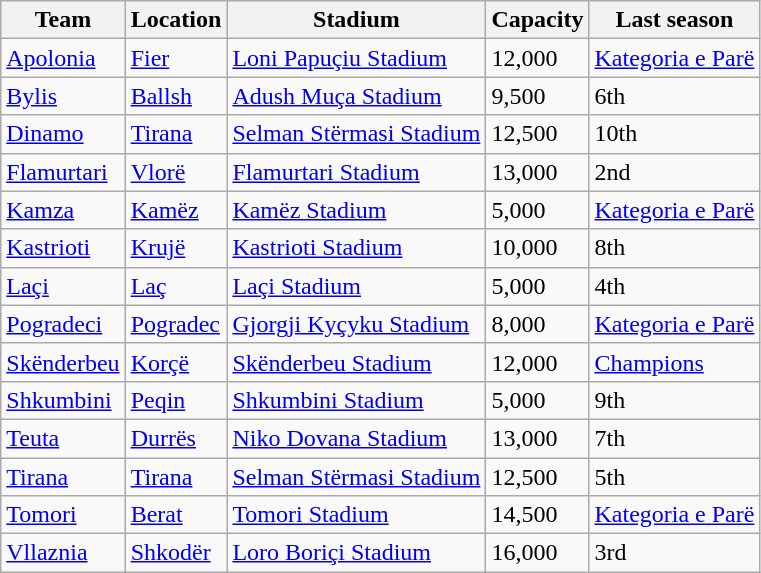<table class="wikitable sortable">
<tr>
<th>Team</th>
<th>Location</th>
<th>Stadium</th>
<th>Capacity</th>
<th>Last season</th>
</tr>
<tr>
<td><a href='#'>Apolonia</a></td>
<td><a href='#'>Fier</a></td>
<td><a href='#'>Loni Papuçiu Stadium</a></td>
<td>12,000</td>
<td><a href='#'>Kategoria e Parë</a></td>
</tr>
<tr>
<td><a href='#'>Bylis</a></td>
<td><a href='#'>Ballsh</a></td>
<td><a href='#'>Adush Muça Stadium</a></td>
<td>9,500</td>
<td>6th</td>
</tr>
<tr>
<td><a href='#'>Dinamo</a></td>
<td><a href='#'>Tirana</a></td>
<td><a href='#'>Selman Stërmasi Stadium</a></td>
<td>12,500</td>
<td>10th</td>
</tr>
<tr>
<td><a href='#'>Flamurtari</a></td>
<td><a href='#'>Vlorë</a></td>
<td><a href='#'>Flamurtari Stadium</a></td>
<td>13,000</td>
<td>2nd</td>
</tr>
<tr>
<td><a href='#'>Kamza</a></td>
<td><a href='#'>Kamëz</a></td>
<td><a href='#'>Kamëz Stadium</a></td>
<td>5,000</td>
<td><a href='#'>Kategoria e Parë</a></td>
</tr>
<tr>
<td><a href='#'>Kastrioti</a></td>
<td><a href='#'>Krujë</a></td>
<td><a href='#'>Kastrioti Stadium</a></td>
<td>10,000</td>
<td>8th</td>
</tr>
<tr>
<td><a href='#'>Laçi</a></td>
<td><a href='#'>Laç</a></td>
<td><a href='#'>Laçi Stadium</a></td>
<td>5,000</td>
<td>4th</td>
</tr>
<tr>
<td><a href='#'>Pogradeci</a></td>
<td><a href='#'>Pogradec</a></td>
<td><a href='#'>Gjorgji Kyçyku Stadium</a></td>
<td>8,000</td>
<td><a href='#'>Kategoria e Parë</a></td>
</tr>
<tr>
<td><a href='#'>Skënderbeu</a></td>
<td><a href='#'>Korçë</a></td>
<td><a href='#'>Skënderbeu Stadium</a></td>
<td>12,000</td>
<td><a href='#'>Champions</a></td>
</tr>
<tr>
<td><a href='#'>Shkumbini</a></td>
<td><a href='#'>Peqin</a></td>
<td><a href='#'>Shkumbini Stadium</a></td>
<td>5,000</td>
<td>9th</td>
</tr>
<tr>
<td><a href='#'>Teuta</a></td>
<td><a href='#'>Durrës</a></td>
<td><a href='#'>Niko Dovana Stadium</a></td>
<td>13,000</td>
<td>7th</td>
</tr>
<tr>
<td><a href='#'>Tirana</a></td>
<td><a href='#'>Tirana</a></td>
<td><a href='#'>Selman Stërmasi Stadium</a></td>
<td>12,500</td>
<td>5th</td>
</tr>
<tr>
<td><a href='#'>Tomori</a></td>
<td><a href='#'>Berat</a></td>
<td><a href='#'>Tomori Stadium</a></td>
<td>14,500</td>
<td><a href='#'>Kategoria e Parë</a></td>
</tr>
<tr>
<td><a href='#'>Vllaznia</a></td>
<td><a href='#'>Shkodër</a></td>
<td><a href='#'>Loro Boriçi Stadium</a></td>
<td>16,000</td>
<td>3rd</td>
</tr>
</table>
